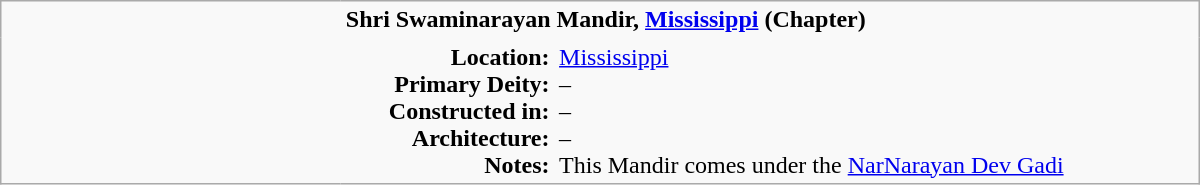<table class="wikitable plain" border="0" width="800">
<tr>
<td width="220px" rowspan="2" style="border:none;"></td>
<td valign="top" colspan=2 style="border:none;"><strong>Shri Swaminarayan Mandir, <a href='#'>Mississippi</a> (Chapter)</strong></td>
</tr>
<tr>
<td valign="top" style="text-align:right; border:none;"><strong>Location:</strong><br><strong>Primary Deity:</strong><br><strong>Constructed in:</strong><br><strong>Architecture:</strong><br><strong>Notes:</strong></td>
<td valign="top" style="border:none;"><a href='#'>Mississippi</a> <br>– <br>– <br>– <br>This Mandir comes under the <a href='#'>NarNarayan Dev Gadi</a></td>
</tr>
</table>
